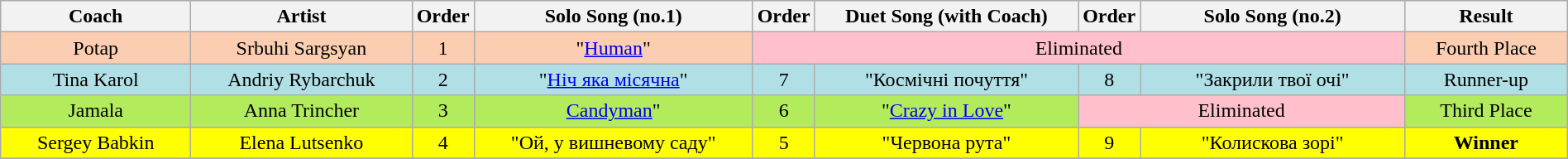<table class="wikitable" style="text-align:center; width:100%;">
<tr>
<th scope="col" width="13%">Coach</th>
<th scope="col" width="15%">Artist</th>
<th scope="col" width="02%">Order</th>
<th scope="col" width="19%">Solo Song (no.1)</th>
<th scope="col" width="02%">Order</th>
<th scope="col" width="18%">Duet Song (with Coach)</th>
<th scope="col" width="02%">Order</th>
<th scope="col" width="18%">Solo Song (no.2)</th>
<th colspan="2" width="11%">Result</th>
</tr>
<tr bgcolor=#FBCEB1>
<td>Potap</td>
<td>Srbuhi Sargsyan</td>
<td scope="row">1</td>
<td>"<a href='#'>Human</a>"</td>
<td colspan=4 style="background:pink;">Eliminated</td>
<td colspan=2>Fourth Place</td>
</tr>
<tr bgcolor=#B0E0E6>
<td>Tina Karol</td>
<td>Andriy Rybarchuk</td>
<td scope="row">2</td>
<td>"<a href='#'>Ніч яка місячна</a>"</td>
<td scope="row">7</td>
<td>"Космiчнi почуття"</td>
<td scope="row">8</td>
<td>"Закрили твої очі"</td>
<td colspan=2>Runner-up</td>
</tr>
<tr bgcolor=#B2EC5D>
<td>Jamala</td>
<td>Anna Trincher</td>
<td scope="row">3</td>
<td><a href='#'>Candyman</a>"</td>
<td scope="row">6</td>
<td>"<a href='#'>Crazy in Love</a>"</td>
<td colspan=2 style="background:pink;">Eliminated</td>
<td colspan=2>Third Place</td>
</tr>
<tr bgcolor=yellow>
<td>Sergey Babkin</td>
<td>Elena Lutsenko</td>
<td scope="row">4</td>
<td>"Ой, у вишневому саду"</td>
<td scope="row">5</td>
<td>"Червона рута"</td>
<td scope="row">9</td>
<td>"Колискова зорі"</td>
<td colspan=2><strong>Winner</strong></td>
</tr>
<tr>
</tr>
</table>
